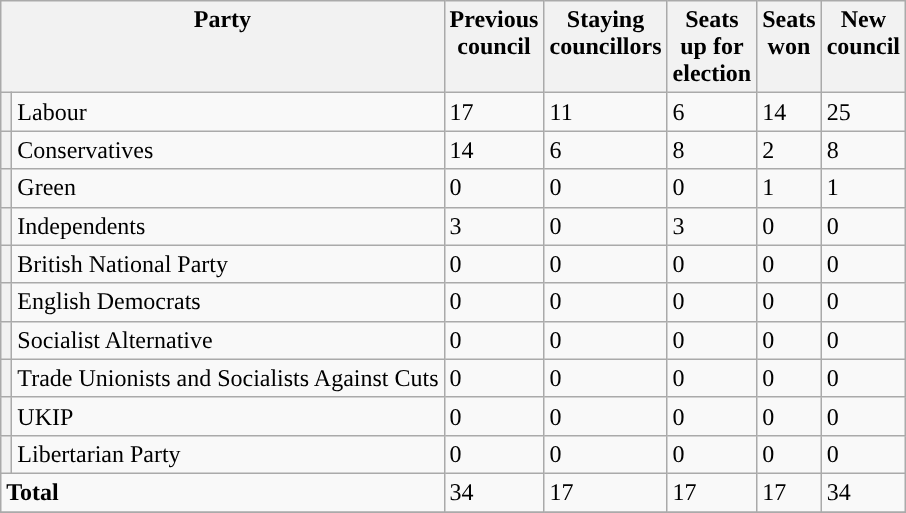<table class="wikitable">
<tr>
<th valign=top colspan="2" style="width: 230px">Party</th>
<th valign=top style="width: 30px">Previous council</th>
<th valign=top style="width: 30px">Staying councillors</th>
<th valign=top style="width: 30px">Seats up for election</th>
<th valign=top style="width: 30px">Seats won</th>
<th valign=top style="width: 30px">New council</th>
</tr>
<tr>
<th style="background-color: "></th>
<td>Labour</td>
<td>17</td>
<td>11</td>
<td>6</td>
<td>14</td>
<td>25</td>
</tr>
<tr>
<th style="background-color: "></th>
<td>Conservatives</td>
<td>14</td>
<td>6</td>
<td>8</td>
<td>2</td>
<td>8</td>
</tr>
<tr>
<th style="background-color: "></th>
<td>Green</td>
<td>0</td>
<td>0</td>
<td>0</td>
<td>1</td>
<td>1</td>
</tr>
<tr>
<th style="background-color: "></th>
<td>Independents</td>
<td>3</td>
<td>0</td>
<td>3</td>
<td>0</td>
<td>0</td>
</tr>
<tr>
<th style="background-color: "></th>
<td>British National Party</td>
<td>0</td>
<td>0</td>
<td>0</td>
<td>0</td>
<td>0</td>
</tr>
<tr>
<th style="background-color: "></th>
<td>English Democrats</td>
<td>0</td>
<td>0</td>
<td>0</td>
<td>0</td>
<td>0</td>
</tr>
<tr>
<th style="background-color: "></th>
<td>Socialist Alternative</td>
<td>0</td>
<td>0</td>
<td>0</td>
<td>0</td>
<td>0</td>
</tr>
<tr>
<th style="background-color: "></th>
<td>Trade Unionists and Socialists Against Cuts</td>
<td>0</td>
<td>0</td>
<td>0</td>
<td>0</td>
<td>0</td>
</tr>
<tr>
<th style="background-color: "></th>
<td>UKIP</td>
<td>0</td>
<td>0</td>
<td>0</td>
<td>0</td>
<td>0</td>
</tr>
<tr>
<th style="background-color: "></th>
<td>Libertarian Party</td>
<td>0</td>
<td>0</td>
<td>0</td>
<td>0</td>
<td>0</td>
</tr>
<tr>
<td colspan="2"><strong>Total</strong></td>
<td>34</td>
<td>17</td>
<td>17</td>
<td>17</td>
<td>34</td>
</tr>
<tr>
</tr>
</table>
